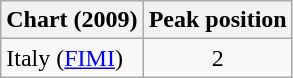<table class="wikitable sortable">
<tr>
<th>Chart (2009)</th>
<th>Peak position</th>
</tr>
<tr>
<td>Italy (<a href='#'>FIMI</a>) </td>
<td align="center">2</td>
</tr>
</table>
